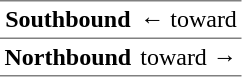<table border="1" cellspacing="0" cellpadding="3" frame="hsides" rules="rows">
<tr>
<th><span>Southbound</span></th>
<td>←  toward </td>
</tr>
<tr>
<th><span>Northbound</span></th>
<td>  toward  →</td>
</tr>
</table>
